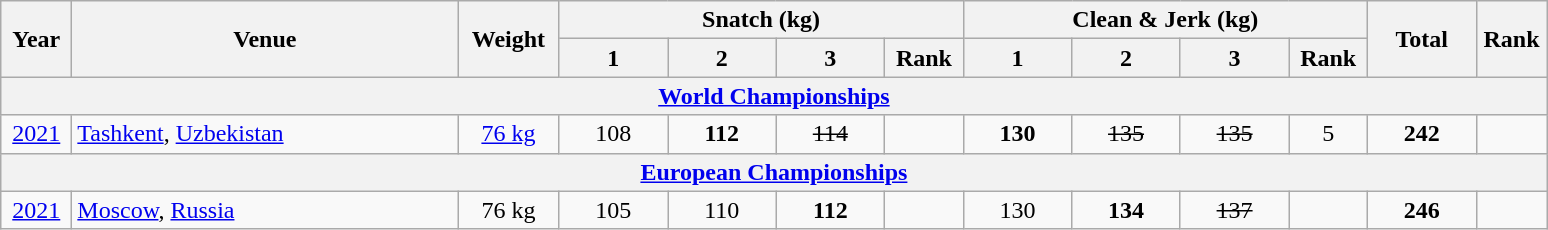<table class = "wikitable" style="text-align:center;">
<tr>
<th rowspan=2 width=40>Year</th>
<th rowspan=2 width=250>Venue</th>
<th rowspan=2 width=60>Weight</th>
<th colspan=4>Snatch (kg)</th>
<th colspan=4>Clean & Jerk (kg)</th>
<th rowspan=2 width=65>Total</th>
<th rowspan=2 width=40>Rank</th>
</tr>
<tr>
<th width=65>1</th>
<th width=65>2</th>
<th width=65>3</th>
<th width=45>Rank</th>
<th width=65>1</th>
<th width=65>2</th>
<th width=65>3</th>
<th width=45>Rank</th>
</tr>
<tr>
<th colspan=13><a href='#'>World Championships</a></th>
</tr>
<tr>
<td><a href='#'>2021</a></td>
<td align=left> <a href='#'>Tashkent</a>, <a href='#'>Uzbekistan</a></td>
<td><a href='#'>76 kg</a></td>
<td>108</td>
<td><strong>112</strong></td>
<td><s>114</s></td>
<td></td>
<td><strong>130</strong></td>
<td><s>135</s></td>
<td><s>135</s></td>
<td>5</td>
<td><strong>242</strong></td>
<td></td>
</tr>
<tr>
<th colspan=13><a href='#'>European Championships</a></th>
</tr>
<tr>
<td><a href='#'>2021</a></td>
<td align=left> <a href='#'>Moscow</a>, <a href='#'>Russia</a></td>
<td>76 kg</td>
<td>105</td>
<td>110</td>
<td><strong>112</strong></td>
<td></td>
<td>130</td>
<td><strong>134</strong></td>
<td><s>137</s></td>
<td></td>
<td><strong>246</strong></td>
<td></td>
</tr>
</table>
